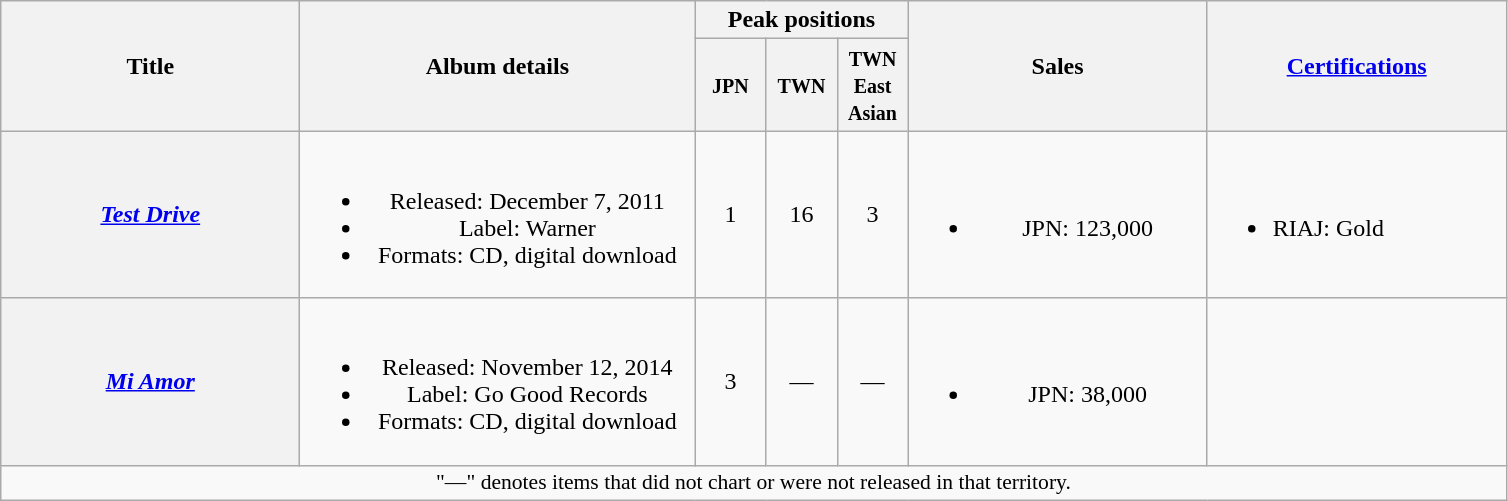<table class="wikitable plainrowheaders" style="text-align:center;">
<tr>
<th style="width:12em;" rowspan="2">Title</th>
<th style="width:16em;" rowspan="2">Album details</th>
<th colspan="3">Peak positions</th>
<th style="width:12em;" rowspan="2">Sales</th>
<th style="width:12em;" rowspan="2"><a href='#'>Certifications</a></th>
</tr>
<tr>
<th style="width:2.5em;"><small>JPN</small><br></th>
<th style="width:2.5em;"><small>TWN</small><br></th>
<th style="width:2.5em;"><small>TWN East Asian</small><br></th>
</tr>
<tr>
<th scope="row"><em><a href='#'>Test Drive</a></em></th>
<td><br><ul><li>Released: December 7, 2011 </li><li>Label: Warner</li><li>Formats: CD, digital download</li></ul></td>
<td>1</td>
<td>16</td>
<td>3</td>
<td><br><ul><li>JPN: 123,000</li></ul></td>
<td align="left"><br><ul><li>RIAJ: Gold</li></ul></td>
</tr>
<tr>
<th scope="row"><em><a href='#'>Mi Amor</a></em></th>
<td><br><ul><li>Released: November 12, 2014 </li><li>Label: Go Good Records</li><li>Formats: CD, digital download</li></ul></td>
<td>3</td>
<td>—</td>
<td>—</td>
<td><br><ul><li>JPN: 38,000</li></ul></td>
<td align="left"></td>
</tr>
<tr>
<td colspan="14" align="center" style="font-size:90%;">"—" denotes items that did not chart or were not released in that territory.</td>
</tr>
</table>
